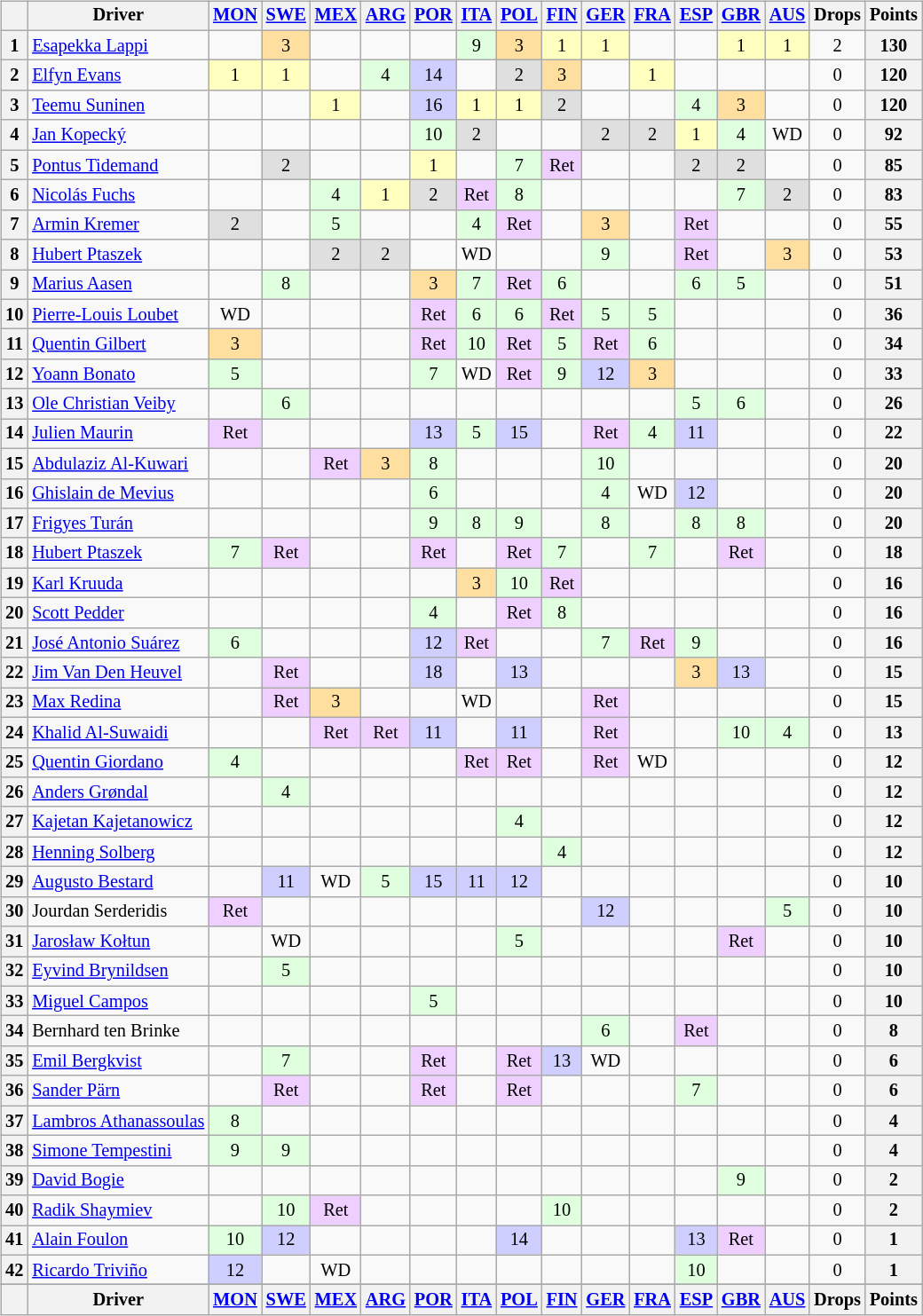<table>
<tr>
<td><br><table class="wikitable" style="font-size: 85%; text-align: center;">
<tr valign="top">
<th valign="middle"></th>
<th valign="middle">Driver</th>
<th><a href='#'>MON</a><br></th>
<th><a href='#'>SWE</a><br></th>
<th><a href='#'>MEX</a><br></th>
<th><a href='#'>ARG</a><br></th>
<th><a href='#'>POR</a><br></th>
<th><a href='#'>ITA</a><br></th>
<th><a href='#'>POL</a><br></th>
<th><a href='#'>FIN</a><br></th>
<th><a href='#'>GER</a><br></th>
<th><a href='#'>FRA</a><br></th>
<th><a href='#'>ESP</a><br></th>
<th><a href='#'>GBR</a><br></th>
<th><a href='#'>AUS</a><br></th>
<th valign="middle">Drops</th>
<th valign="middle">Points</th>
</tr>
<tr>
<th>1</th>
<td align="left"> <a href='#'>Esapekka Lappi</a></td>
<td></td>
<td style="background:#ffdf9f;">3</td>
<td></td>
<td></td>
<td></td>
<td style="background:#dfffdf;">9</td>
<td style="background:#ffdf9f;">3</td>
<td style="background:#ffffbf;">1</td>
<td style="background:#ffffbf;">1</td>
<td></td>
<td></td>
<td style="background:#ffffbf;">1</td>
<td style="background:#ffffbf;">1</td>
<td>2</td>
<th>130</th>
</tr>
<tr>
<th>2</th>
<td align="left"> <a href='#'>Elfyn Evans</a></td>
<td style="background:#ffffbf;">1</td>
<td style="background:#ffffbf;">1</td>
<td></td>
<td style="background:#dfffdf;">4</td>
<td style="background:#cfcfff;">14</td>
<td></td>
<td style="background:#dfdfdf;">2</td>
<td style="background:#ffdf9f;">3</td>
<td></td>
<td style="background:#ffffbf;">1</td>
<td></td>
<td></td>
<td></td>
<td>0</td>
<th>120</th>
</tr>
<tr>
<th>3</th>
<td align="left"> <a href='#'>Teemu Suninen</a></td>
<td></td>
<td></td>
<td style="background:#ffffbf;">1</td>
<td></td>
<td style="background:#cfcfff;">16</td>
<td style="background:#ffffbf;">1</td>
<td style="background:#ffffbf;">1</td>
<td style="background:#dfdfdf;">2</td>
<td></td>
<td></td>
<td style="background:#dfffdf;">4</td>
<td style="background:#ffdf9f;">3</td>
<td></td>
<td>0</td>
<th>120</th>
</tr>
<tr>
<th>4</th>
<td align="left"> <a href='#'>Jan Kopecký</a></td>
<td></td>
<td></td>
<td></td>
<td></td>
<td style="background:#dfffdf;">10</td>
<td style="background:#dfdfdf;">2</td>
<td></td>
<td></td>
<td style="background:#dfdfdf;">2</td>
<td style="background:#dfdfdf;">2</td>
<td style="background:#ffffbf;">1</td>
<td style="background:#dfffdf;">4</td>
<td>WD</td>
<td>0</td>
<th>92</th>
</tr>
<tr>
<th>5</th>
<td align="left"> <a href='#'>Pontus Tidemand</a></td>
<td></td>
<td style="background:#dfdfdf;">2</td>
<td></td>
<td></td>
<td style="background:#ffffbf;">1</td>
<td></td>
<td style="background:#dfffdf;">7</td>
<td style="background:#efcfff;">Ret</td>
<td></td>
<td></td>
<td style="background:#dfdfdf;">2</td>
<td style="background:#dfdfdf;">2</td>
<td></td>
<td>0</td>
<th>85</th>
</tr>
<tr>
<th>6</th>
<td align="left"> <a href='#'>Nicolás Fuchs</a></td>
<td></td>
<td></td>
<td style="background:#dfffdf;">4</td>
<td style="background:#ffffbf;">1</td>
<td style="background:#dfdfdf;">2</td>
<td style="background:#efcfff;">Ret</td>
<td style="background:#dfffdf;">8</td>
<td></td>
<td></td>
<td></td>
<td></td>
<td style="background:#dfffdf;">7</td>
<td style="background:#dfdfdf;">2</td>
<td>0</td>
<th>83</th>
</tr>
<tr>
<th>7</th>
<td align="left"> <a href='#'>Armin Kremer</a></td>
<td style="background:#dfdfdf;">2</td>
<td></td>
<td style="background:#dfffdf;">5</td>
<td></td>
<td></td>
<td style="background:#dfffdf;">4</td>
<td style="background:#efcfff;">Ret</td>
<td></td>
<td style="background:#ffdf9f;">3</td>
<td></td>
<td style="background:#efcfff;">Ret</td>
<td></td>
<td></td>
<td>0</td>
<th>55</th>
</tr>
<tr>
<th>8</th>
<td align="left"> <a href='#'>Hubert Ptaszek</a></td>
<td></td>
<td></td>
<td style="background:#dfdfdf;">2</td>
<td style="background:#dfdfdf;">2</td>
<td></td>
<td>WD</td>
<td></td>
<td></td>
<td style="background:#dfffdf;">9</td>
<td></td>
<td style="background:#efcfff;">Ret</td>
<td></td>
<td style="background:#ffdf9f;">3</td>
<td>0</td>
<th>53</th>
</tr>
<tr>
<th>9</th>
<td align="left"> <a href='#'>Marius Aasen</a></td>
<td></td>
<td style="background:#dfffdf;">8</td>
<td></td>
<td></td>
<td style="background:#ffdf9f;">3</td>
<td style="background:#dfffdf;">7</td>
<td style="background:#efcfff;">Ret</td>
<td style="background:#dfffdf;">6</td>
<td></td>
<td></td>
<td style="background:#dfffdf;">6</td>
<td style="background:#dfffdf;">5</td>
<td></td>
<td>0</td>
<th>51</th>
</tr>
<tr>
<th>10</th>
<td align="left"> <a href='#'>Pierre-Louis Loubet</a></td>
<td>WD</td>
<td></td>
<td></td>
<td></td>
<td style="background:#efcfff;">Ret</td>
<td style="background:#dfffdf;">6</td>
<td style="background:#dfffdf;">6</td>
<td style="background:#efcfff;">Ret</td>
<td style="background:#dfffdf;">5</td>
<td style="background:#dfffdf;">5</td>
<td></td>
<td></td>
<td></td>
<td>0</td>
<th>36</th>
</tr>
<tr>
<th>11</th>
<td align="left"> <a href='#'>Quentin Gilbert</a></td>
<td style="background:#ffdf9f;">3</td>
<td></td>
<td></td>
<td></td>
<td style="background:#efcfff;">Ret</td>
<td style="background:#dfffdf;">10</td>
<td style="background:#efcfff;">Ret</td>
<td style="background:#dfffdf;">5</td>
<td style="background:#efcfff;">Ret</td>
<td style="background:#dfffdf;">6</td>
<td></td>
<td></td>
<td></td>
<td>0</td>
<th>34</th>
</tr>
<tr>
<th>12</th>
<td align="left"> <a href='#'>Yoann Bonato</a></td>
<td style="background:#dfffdf;">5</td>
<td></td>
<td></td>
<td></td>
<td style="background:#dfffdf;">7</td>
<td>WD</td>
<td style="background:#efcfff;">Ret</td>
<td style="background:#dfffdf;">9</td>
<td style="background:#cfcfff;">12</td>
<td style="background:#ffdf9f;">3</td>
<td></td>
<td></td>
<td></td>
<td>0</td>
<th>33</th>
</tr>
<tr>
<th>13</th>
<td align="left"> <a href='#'>Ole Christian Veiby</a></td>
<td></td>
<td style="background:#dfffdf;">6</td>
<td></td>
<td></td>
<td></td>
<td></td>
<td></td>
<td></td>
<td></td>
<td></td>
<td style="background:#dfffdf;">5</td>
<td style="background:#dfffdf;">6</td>
<td></td>
<td>0</td>
<th>26</th>
</tr>
<tr>
<th>14</th>
<td align="left"> <a href='#'>Julien Maurin</a></td>
<td style="background:#efcfff;">Ret</td>
<td></td>
<td></td>
<td></td>
<td style="background:#cfcfff;">13</td>
<td style="background:#dfffdf;">5</td>
<td style="background:#cfcfff;">15</td>
<td></td>
<td style="background:#efcfff;">Ret</td>
<td style="background:#dfffdf;">4</td>
<td style="background:#cfcfff;">11</td>
<td></td>
<td></td>
<td>0</td>
<th>22</th>
</tr>
<tr>
<th>15</th>
<td align="left"> <a href='#'>Abdulaziz Al-Kuwari</a></td>
<td></td>
<td></td>
<td style="background:#efcfff;">Ret</td>
<td style="background:#ffdf9f;">3</td>
<td style="background:#dfffdf;">8</td>
<td></td>
<td></td>
<td></td>
<td style="background:#dfffdf;">10</td>
<td></td>
<td></td>
<td></td>
<td></td>
<td>0</td>
<th>20</th>
</tr>
<tr>
<th>16</th>
<td align="left"> <a href='#'>Ghislain de Mevius</a></td>
<td></td>
<td></td>
<td></td>
<td></td>
<td style="background:#dfffdf;">6</td>
<td></td>
<td></td>
<td></td>
<td style="background:#dfffdf;">4</td>
<td>WD</td>
<td style="background:#cfcfff;">12</td>
<td></td>
<td></td>
<td>0</td>
<th>20</th>
</tr>
<tr>
<th>17</th>
<td align="left"> <a href='#'>Frigyes Turán</a></td>
<td></td>
<td></td>
<td></td>
<td></td>
<td style="background:#dfffdf;">9</td>
<td style="background:#dfffdf;">8</td>
<td style="background:#dfffdf;">9</td>
<td></td>
<td style="background:#dfffdf;">8</td>
<td></td>
<td style="background:#dfffdf;">8</td>
<td style="background:#dfffdf;">8</td>
<td></td>
<td>0</td>
<th>20</th>
</tr>
<tr>
<th>18</th>
<td align="left"> <a href='#'>Hubert Ptaszek</a></td>
<td style="background:#dfffdf;">7</td>
<td style="background:#efcfff;">Ret</td>
<td></td>
<td></td>
<td style="background:#efcfff;">Ret</td>
<td></td>
<td style="background:#efcfff;">Ret</td>
<td style="background:#dfffdf;">7</td>
<td></td>
<td style="background:#dfffdf;">7</td>
<td></td>
<td style="background:#efcfff;">Ret</td>
<td></td>
<td>0</td>
<th>18</th>
</tr>
<tr>
<th>19</th>
<td align="left"> <a href='#'>Karl Kruuda</a></td>
<td></td>
<td></td>
<td></td>
<td></td>
<td></td>
<td style="background:#ffdf9f;">3</td>
<td style="background:#dfffdf;">10</td>
<td style="background:#efcfff;">Ret</td>
<td></td>
<td></td>
<td></td>
<td></td>
<td></td>
<td>0</td>
<th>16</th>
</tr>
<tr>
<th>20</th>
<td align="left"> <a href='#'>Scott Pedder</a></td>
<td></td>
<td></td>
<td></td>
<td></td>
<td style="background:#dfffdf;">4</td>
<td></td>
<td style="background:#efcfff;">Ret</td>
<td style="background:#dfffdf;">8</td>
<td></td>
<td></td>
<td></td>
<td></td>
<td></td>
<td>0</td>
<th>16</th>
</tr>
<tr>
<th>21</th>
<td align="left"> <a href='#'>José Antonio Suárez</a></td>
<td style="background:#dfffdf;">6</td>
<td></td>
<td></td>
<td></td>
<td style="background:#cfcfff;">12</td>
<td style="background:#efcfff;">Ret</td>
<td></td>
<td></td>
<td style="background:#dfffdf;">7</td>
<td style="background:#efcfff;">Ret</td>
<td style="background:#dfffdf;">9</td>
<td></td>
<td></td>
<td>0</td>
<th>16</th>
</tr>
<tr>
<th>22</th>
<td align="left"> <a href='#'>Jim Van Den Heuvel</a></td>
<td></td>
<td style="background:#efcfff;">Ret</td>
<td></td>
<td></td>
<td style="background:#cfcfff;">18</td>
<td></td>
<td style="background:#cfcfff;">13</td>
<td></td>
<td></td>
<td></td>
<td style="background:#ffdf9f;">3</td>
<td style="background:#cfcfff;">13</td>
<td></td>
<td>0</td>
<th>15</th>
</tr>
<tr>
<th>23</th>
<td align="left"> <a href='#'>Max Redina</a></td>
<td></td>
<td style="background:#efcfff;">Ret</td>
<td style="background:#ffdf9f;">3</td>
<td></td>
<td></td>
<td>WD</td>
<td></td>
<td></td>
<td style="background:#efcfff;">Ret</td>
<td></td>
<td></td>
<td></td>
<td></td>
<td>0</td>
<th>15</th>
</tr>
<tr>
<th>24</th>
<td align="left"> <a href='#'>Khalid Al-Suwaidi</a></td>
<td></td>
<td></td>
<td style="background:#efcfff;">Ret</td>
<td style="background:#efcfff;">Ret</td>
<td style="background:#cfcfff;">11</td>
<td></td>
<td style="background:#cfcfff;">11</td>
<td></td>
<td style="background:#efcfff;">Ret</td>
<td></td>
<td></td>
<td style="background:#dfffdf;">10</td>
<td style="background:#dfffdf;">4</td>
<td>0</td>
<th>13</th>
</tr>
<tr>
<th>25</th>
<td align="left"> <a href='#'>Quentin Giordano</a></td>
<td style="background:#dfffdf;">4</td>
<td></td>
<td></td>
<td></td>
<td></td>
<td style="background:#efcfff;">Ret</td>
<td style="background:#efcfff;">Ret</td>
<td></td>
<td style="background:#efcfff;">Ret</td>
<td>WD</td>
<td></td>
<td></td>
<td></td>
<td>0</td>
<th>12</th>
</tr>
<tr>
<th>26</th>
<td align="left"> <a href='#'>Anders Grøndal</a></td>
<td></td>
<td style="background:#dfffdf;">4</td>
<td></td>
<td></td>
<td></td>
<td></td>
<td></td>
<td></td>
<td></td>
<td></td>
<td></td>
<td></td>
<td></td>
<td>0</td>
<th>12</th>
</tr>
<tr>
<th>27</th>
<td align="left"> <a href='#'>Kajetan Kajetanowicz</a></td>
<td></td>
<td></td>
<td></td>
<td></td>
<td></td>
<td></td>
<td style="background:#dfffdf;">4</td>
<td></td>
<td></td>
<td></td>
<td></td>
<td></td>
<td></td>
<td>0</td>
<th>12</th>
</tr>
<tr>
<th>28</th>
<td align="left"> <a href='#'>Henning Solberg</a></td>
<td></td>
<td></td>
<td></td>
<td></td>
<td></td>
<td></td>
<td></td>
<td style="background:#dfffdf;">4</td>
<td></td>
<td></td>
<td></td>
<td></td>
<td></td>
<td>0</td>
<th>12</th>
</tr>
<tr>
<th>29</th>
<td align="left"> <a href='#'>Augusto Bestard</a></td>
<td></td>
<td style="background:#cfcfff;">11</td>
<td>WD</td>
<td style="background:#dfffdf;">5</td>
<td style="background:#cfcfff;">15</td>
<td style="background:#cfcfff;">11</td>
<td style="background:#cfcfff;">12</td>
<td></td>
<td></td>
<td></td>
<td></td>
<td></td>
<td></td>
<td>0</td>
<th>10</th>
</tr>
<tr>
<th>30</th>
<td align="left"> Jourdan Serderidis</td>
<td style="background:#efcfff;">Ret</td>
<td></td>
<td></td>
<td></td>
<td></td>
<td></td>
<td></td>
<td></td>
<td style="background:#cfcfff;">12</td>
<td></td>
<td></td>
<td></td>
<td style="background:#dfffdf;">5</td>
<td>0</td>
<th>10</th>
</tr>
<tr>
<th>31</th>
<td align="left"> <a href='#'>Jarosław Kołtun</a></td>
<td></td>
<td>WD</td>
<td></td>
<td></td>
<td></td>
<td></td>
<td style="background:#dfffdf;">5</td>
<td></td>
<td></td>
<td></td>
<td></td>
<td style="background:#efcfff;">Ret</td>
<td></td>
<td>0</td>
<th>10</th>
</tr>
<tr>
<th>32</th>
<td align="left"> <a href='#'>Eyvind Brynildsen</a></td>
<td></td>
<td style="background:#dfffdf;">5</td>
<td></td>
<td></td>
<td></td>
<td></td>
<td></td>
<td></td>
<td></td>
<td></td>
<td></td>
<td></td>
<td></td>
<td>0</td>
<th>10</th>
</tr>
<tr>
<th>33</th>
<td align="left"> <a href='#'>Miguel Campos</a></td>
<td></td>
<td></td>
<td></td>
<td></td>
<td style="background:#dfffdf;">5</td>
<td></td>
<td></td>
<td></td>
<td></td>
<td></td>
<td></td>
<td></td>
<td></td>
<td>0</td>
<th>10</th>
</tr>
<tr>
<th>34</th>
<td align="left"> Bernhard ten Brinke</td>
<td></td>
<td></td>
<td></td>
<td></td>
<td></td>
<td></td>
<td></td>
<td></td>
<td style="background:#dfffdf;">6</td>
<td></td>
<td style="background:#efcfff;">Ret</td>
<td></td>
<td></td>
<td>0</td>
<th>8</th>
</tr>
<tr>
<th>35</th>
<td align="left"> <a href='#'>Emil Bergkvist</a></td>
<td></td>
<td style="background:#dfffdf;">7</td>
<td></td>
<td></td>
<td style="background:#efcfff;">Ret</td>
<td></td>
<td style="background:#efcfff;">Ret</td>
<td style="background:#cfcfff;">13</td>
<td>WD</td>
<td></td>
<td></td>
<td></td>
<td></td>
<td>0</td>
<th>6</th>
</tr>
<tr>
<th>36</th>
<td align="left"> <a href='#'>Sander Pärn</a></td>
<td></td>
<td style="background:#efcfff;">Ret</td>
<td></td>
<td></td>
<td style="background:#efcfff;">Ret</td>
<td></td>
<td style="background:#efcfff;">Ret</td>
<td></td>
<td></td>
<td></td>
<td style="background:#dfffdf;">7</td>
<td></td>
<td></td>
<td>0</td>
<th>6</th>
</tr>
<tr>
<th>37</th>
<td align="left"> <a href='#'>Lambros Athanassoulas</a></td>
<td style="background:#dfffdf;">8</td>
<td></td>
<td></td>
<td></td>
<td></td>
<td></td>
<td></td>
<td></td>
<td></td>
<td></td>
<td></td>
<td></td>
<td></td>
<td>0</td>
<th>4</th>
</tr>
<tr>
<th>38</th>
<td align="left"> <a href='#'>Simone Tempestini</a></td>
<td style="background:#dfffdf;">9</td>
<td style="background:#dfffdf;">9</td>
<td></td>
<td></td>
<td></td>
<td></td>
<td></td>
<td></td>
<td></td>
<td></td>
<td></td>
<td></td>
<td></td>
<td>0</td>
<th>4</th>
</tr>
<tr>
<th>39</th>
<td align="left"> <a href='#'>David Bogie</a></td>
<td></td>
<td></td>
<td></td>
<td></td>
<td></td>
<td></td>
<td></td>
<td></td>
<td></td>
<td></td>
<td></td>
<td style="background:#dfffdf;">9</td>
<td></td>
<td>0</td>
<th>2</th>
</tr>
<tr>
<th>40</th>
<td align="left"> <a href='#'>Radik Shaymiev</a></td>
<td></td>
<td style="background:#dfffdf;">10</td>
<td style="background:#efcfff;">Ret</td>
<td></td>
<td></td>
<td></td>
<td></td>
<td style="background:#dfffdf;">10</td>
<td></td>
<td></td>
<td></td>
<td></td>
<td></td>
<td>0</td>
<th>2</th>
</tr>
<tr>
<th>41</th>
<td align="left"> <a href='#'>Alain Foulon</a></td>
<td style="background:#dfffdf;">10</td>
<td style="background:#cfcfff;">12</td>
<td></td>
<td></td>
<td></td>
<td></td>
<td style="background:#cfcfff;">14</td>
<td></td>
<td></td>
<td></td>
<td style="background:#cfcfff;">13</td>
<td style="background:#efcfff;">Ret</td>
<td></td>
<td>0</td>
<th>1</th>
</tr>
<tr>
<th>42</th>
<td align="left"> <a href='#'>Ricardo Triviño</a></td>
<td style="background:#cfcfff;">12</td>
<td></td>
<td>WD</td>
<td></td>
<td></td>
<td></td>
<td></td>
<td></td>
<td></td>
<td></td>
<td style="background:#dfffdf;">10</td>
<td></td>
<td></td>
<td>0</td>
<th>1</th>
</tr>
<tr>
</tr>
<tr valign="top">
<th valign="middle"></th>
<th valign="middle">Driver</th>
<th><a href='#'>MON</a><br></th>
<th><a href='#'>SWE</a><br></th>
<th><a href='#'>MEX</a><br></th>
<th><a href='#'>ARG</a><br></th>
<th><a href='#'>POR</a><br></th>
<th><a href='#'>ITA</a><br></th>
<th><a href='#'>POL</a><br></th>
<th><a href='#'>FIN</a><br></th>
<th><a href='#'>GER</a><br></th>
<th><a href='#'>FRA</a><br></th>
<th><a href='#'>ESP</a><br></th>
<th><a href='#'>GBR</a><br></th>
<th><a href='#'>AUS</a><br></th>
<th valign="middle">Drops</th>
<th valign="middle">Points</th>
</tr>
</table>
</td>
<td valign="top"><br></td>
</tr>
</table>
